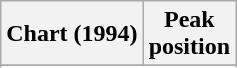<table class="wikitable plainrowheaders sortable" style="text-align:center;">
<tr>
<th scope="col">Chart (1994)</th>
<th scope="col">Peak<br>position</th>
</tr>
<tr>
</tr>
<tr>
</tr>
<tr>
</tr>
<tr>
</tr>
<tr>
</tr>
</table>
